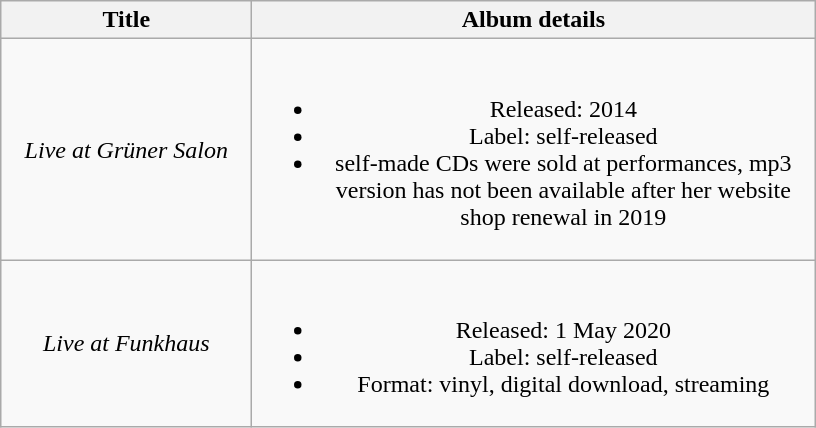<table class="wikitable plainrowheaders" style="text-align: center">
<tr>
<th scope="col" style="width:10em;">Title</th>
<th scope="col" style="width:23em;">Album details</th>
</tr>
<tr>
<td><em>Live at Grüner Salon</em></td>
<td><br><ul><li>Released: 2014</li><li>Label: self-released</li><li>self-made CDs were sold at performances, mp3 version has not been available after her website shop renewal in 2019</li></ul></td>
</tr>
<tr>
<td><em>Live at Funkhaus</em> </td>
<td><br><ul><li>Released: 1 May 2020</li><li>Label: self-released</li><li>Format: vinyl, digital download, streaming</li></ul></td>
</tr>
</table>
